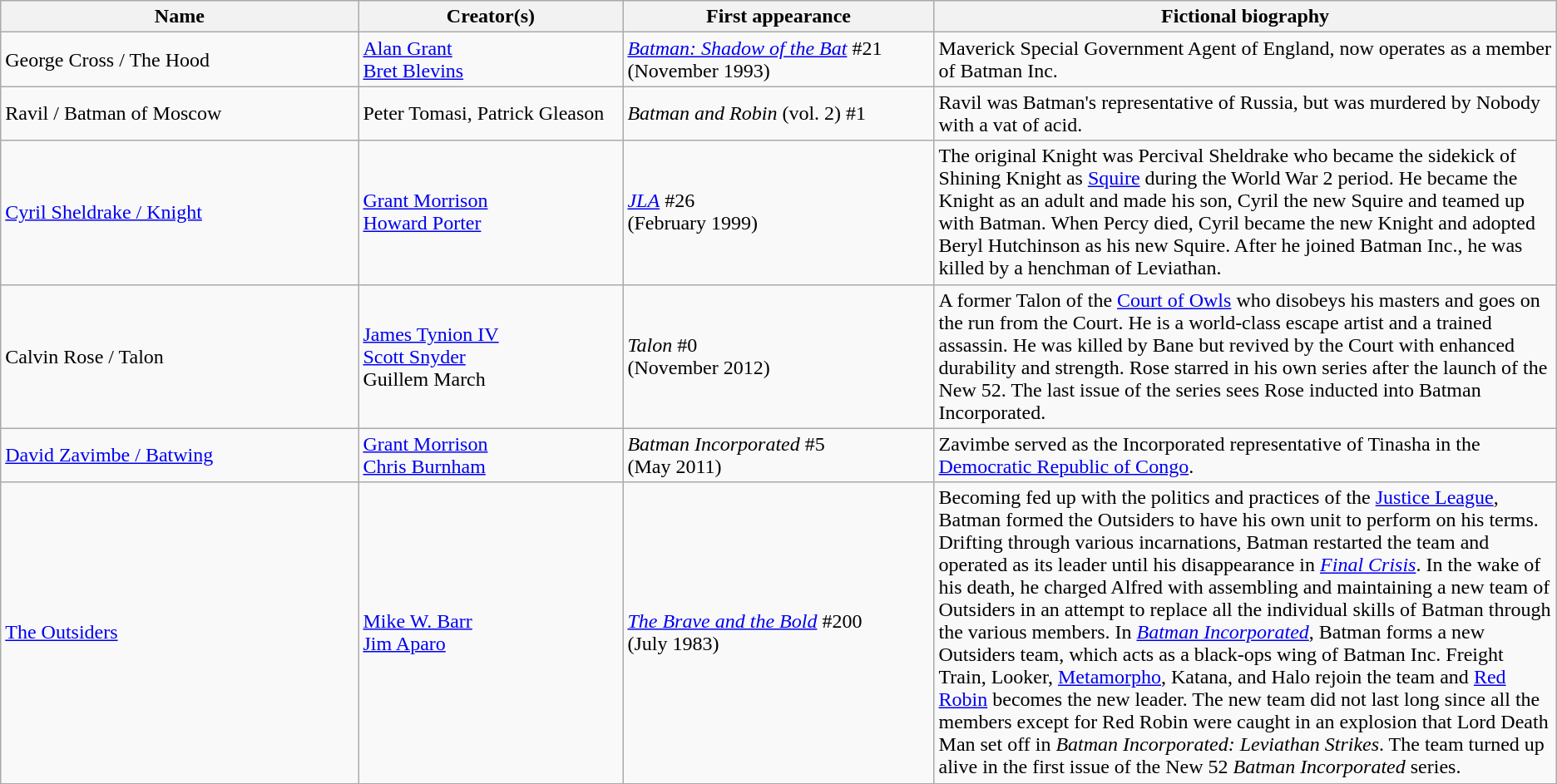<table class="wikitable">
<tr ">
<th style="width:23%;">Name</th>
<th style="width:17%;">Creator(s)</th>
<th style="width:20%;">First appearance</th>
<th style="width:50%;">Fictional biography</th>
</tr>
<tr>
<td>George Cross / The Hood</td>
<td><a href='#'>Alan Grant</a><br><a href='#'>Bret Blevins</a></td>
<td><em><a href='#'>Batman: Shadow of the Bat</a></em> #21<br>(November 1993)</td>
<td>Maverick Special Government Agent of England, now operates as a member of Batman Inc.</td>
</tr>
<tr>
<td>Ravil / Batman of Moscow</td>
<td>Peter Tomasi, Patrick Gleason</td>
<td><em>Batman and Robin</em> (vol. 2) #1</td>
<td>Ravil was Batman's representative of Russia, but was murdered by Nobody with a vat of acid.</td>
</tr>
<tr>
<td><a href='#'>Cyril Sheldrake / Knight</a></td>
<td><a href='#'>Grant Morrison</a><br><a href='#'>Howard Porter</a></td>
<td><em><a href='#'>JLA</a></em> #26<br>(February 1999)</td>
<td>The original Knight was Percival Sheldrake who became the sidekick of Shining Knight as <a href='#'>Squire</a> during the World War 2 period. He became the Knight as an adult and made his son, Cyril the new Squire and teamed up with Batman. When Percy died, Cyril became the new Knight and adopted Beryl Hutchinson as his new Squire. After he joined Batman Inc., he was killed by a henchman of Leviathan.</td>
</tr>
<tr>
<td>Calvin Rose / Talon</td>
<td><a href='#'>James Tynion IV</a><br><a href='#'>Scott Snyder</a><br>Guillem March</td>
<td><em>Talon</em> #0 <br>(November 2012)</td>
<td>A former Talon of the <a href='#'>Court of Owls</a> who disobeys his masters and goes on the run from the Court. He is a world-class escape artist and a trained assassin. He was killed by Bane but revived by the Court with enhanced durability and strength. Rose starred in his own series after the launch of the New 52. The last issue of the series sees Rose inducted into Batman Incorporated.</td>
</tr>
<tr>
<td><a href='#'>David Zavimbe / Batwing</a></td>
<td><a href='#'>Grant Morrison</a><br><a href='#'>Chris Burnham</a></td>
<td><em>Batman Incorporated</em> #5<br>(May 2011)</td>
<td>Zavimbe served as the Incorporated representative of Tinasha in the <a href='#'>Democratic Republic of Congo</a>.</td>
</tr>
<tr>
<td><a href='#'>The Outsiders</a></td>
<td><a href='#'>Mike W. Barr</a><br><a href='#'>Jim Aparo</a></td>
<td><em><a href='#'>The Brave and the Bold</a></em> #200<br>(July 1983)</td>
<td>Becoming fed up with the politics and practices of the <a href='#'>Justice League</a>, Batman formed the Outsiders to have his own unit to perform on his terms. Drifting through various incarnations, Batman restarted the team and operated as its leader until his disappearance in <em><a href='#'>Final Crisis</a></em>. In the wake of his death, he charged Alfred with assembling and maintaining a new team of Outsiders in an attempt to replace all the individual skills of Batman through the various members. In <em><a href='#'>Batman Incorporated</a></em>, Batman forms a new Outsiders team, which acts as a black-ops wing of Batman Inc. Freight Train, Looker, <a href='#'>Metamorpho</a>, Katana, and Halo rejoin the team and <a href='#'>Red Robin</a> becomes the new leader. The new team did not last long since all the members except for Red Robin were caught in an explosion that Lord Death Man set off in <em>Batman Incorporated: Leviathan Strikes</em>. The team turned up alive in the first issue of the New 52 <em>Batman Incorporated</em> series.</td>
</tr>
</table>
